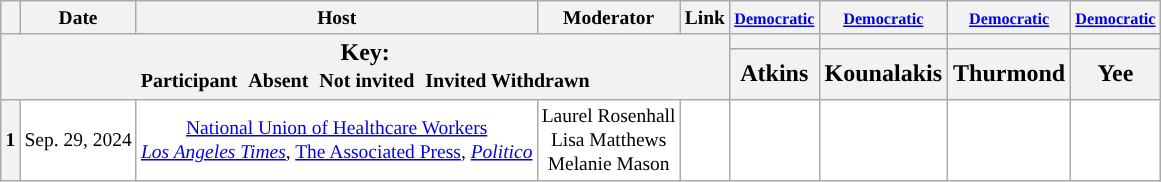<table class="wikitable" style="text-align:center;">
<tr style="font-size:small;">
<th scope="col"></th>
<th scope="col">Date</th>
<th scope="col">Host</th>
<th scope="col">Moderator</th>
<th scope="col">Link</th>
<th scope="col"><small><a href='#'>Democratic</a></small></th>
<th scope="col"><small><a href='#'>Democratic</a></small></th>
<th scope="col"><small><a href='#'>Democratic</a></small></th>
<th scope="col"><small><a href='#'>Democratic</a></small></th>
</tr>
<tr>
<th colspan="5" rowspan="2">Key:<br> <small>Participant </small>  <small>Absent </small>  <small>Not invited </small>  <small>Invited  Withdrawn</small></th>
<th scope="col" style="background:"></th>
<th scope="col" style="background:"></th>
<th scope="col" style="background:"></th>
<th scope="col" style="background:"></th>
</tr>
<tr>
<th scope="col">Atkins</th>
<th scope="col">Kounalakis</th>
<th scope="col">Thurmond</th>
<th scope="col">Yee</th>
</tr>
<tr style="background:#fff; font-size:small;">
<th>1</th>
<td style="white-space:nowrap;">Sep. 29, 2024</td>
<td style="white-space:nowrap;"><a href='#'>National Union of Healthcare Workers</a><br><em><a href='#'>Los Angeles Times</a></em>, <a href='#'>The Associated Press</a>, <em><a href='#'>Politico</a></em></td>
<td style="white-space:nowrap;">Laurel Rosenhall<br>Lisa Matthews<br>Melanie Mason</td>
<td style="white-space:nowrap;"></td>
<td></td>
<td></td>
<td></td>
<td></td>
</tr>
</table>
